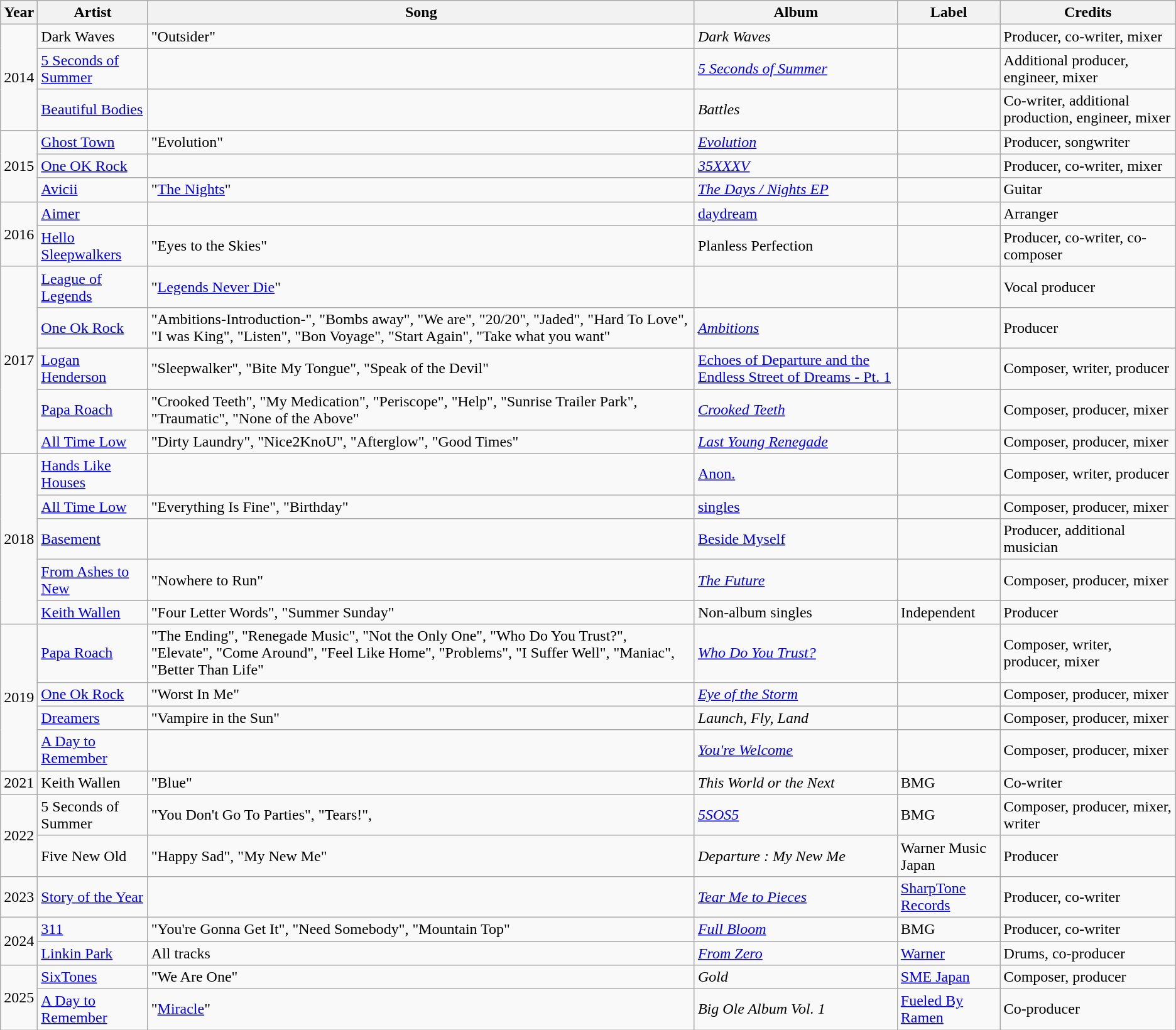<table class="wikitable sortable">
<tr>
<th align="center">Year</th>
<th align="center">Artist</th>
<th align="center">Song</th>
<th align="center">Album</th>
<th align="center">Label</th>
<th align="center">Credits</th>
</tr>
<tr>
<td rowspan="3">2014</td>
<td>Dark Waves</td>
<td>"Outsider"</td>
<td><em>Dark Waves</em></td>
<td></td>
<td>Producer, co-writer, mixer</td>
</tr>
<tr>
<td><a href='#'>5 Seconds of Summer</a></td>
<td></td>
<td><em><a href='#'>5 Seconds of Summer</a></em></td>
<td></td>
<td>Additional producer, engineer, mixer</td>
</tr>
<tr>
<td><a href='#'>Beautiful Bodies</a></td>
<td></td>
<td><em>Battles</em></td>
<td></td>
<td>Co-writer, additional production, engineer, mixer</td>
</tr>
<tr>
<td rowspan=3>2015</td>
<td><a href='#'>Ghost Town</a></td>
<td>"Evolution"</td>
<td><em><a href='#'>Evolution</a></em></td>
<td></td>
<td>Producer, songwriter</td>
</tr>
<tr>
<td><a href='#'>One OK Rock</a></td>
<td></td>
<td><em><a href='#'>35XXXV</a></em></td>
<td></td>
<td>Producer, co-writer, mixer</td>
</tr>
<tr>
<td><a href='#'>Avicii</a></td>
<td>"<a href='#'>The Nights</a>"</td>
<td><em><a href='#'>The Days / Nights EP</a></em></td>
<td></td>
<td>Guitar</td>
</tr>
<tr>
<td rowspan="2">2016</td>
<td><a href='#'>Aimer</a></td>
<td></td>
<td><a href='#'>daydream</a></td>
<td></td>
<td>Arranger</td>
</tr>
<tr>
<td><a href='#'>Hello Sleepwalkers</a></td>
<td>"Eyes to the Skies"</td>
<td>Planless Perfection</td>
<td></td>
<td>Producer, co-writer, co-composer</td>
</tr>
<tr>
<td rowspan=5>2017</td>
<td><a href='#'>League of Legends</a></td>
<td>"<a href='#'>Legends Never Die</a>"</td>
<td></td>
<td></td>
<td>Vocal producer</td>
</tr>
<tr>
<td><a href='#'>One Ok Rock</a></td>
<td>"Ambitions-Introduction-", "Bombs away", "We are", "20/20", "Jaded", "Hard To Love", "I was King", "Listen", "Bon Voyage", "Start Again", "Take what you want"</td>
<td><em><a href='#'>Ambitions</a></em></td>
<td></td>
<td>Producer</td>
</tr>
<tr>
<td><a href='#'>Logan Henderson</a></td>
<td>"Sleepwalker", "Bite My Tongue", "Speak of the Devil"</td>
<td><a href='#'>Echoes of Departure and the Endless Street of Dreams - Pt. 1</a></td>
<td></td>
<td>Composer, writer, producer</td>
</tr>
<tr>
<td><a href='#'>Papa Roach</a></td>
<td>"Crooked Teeth", "My Medication", "Periscope", "Help", "Sunrise Trailer Park", "Traumatic", "None of the Above"</td>
<td><em><a href='#'>Crooked Teeth</a></em></td>
<td></td>
<td>Composer, producer, mixer</td>
</tr>
<tr>
<td><a href='#'>All Time Low</a></td>
<td>"Dirty Laundry", "Nice2KnoU", "Afterglow", "Good Times"</td>
<td><em><a href='#'>Last Young Renegade</a></em></td>
<td></td>
<td>Composer, producer, mixer</td>
</tr>
<tr>
<td rowspan=5>2018</td>
<td><a href='#'>Hands Like Houses</a></td>
<td></td>
<td><a href='#'>Anon.</a></td>
<td></td>
<td>Composer, writer, producer</td>
</tr>
<tr>
<td><a href='#'>All Time Low</a></td>
<td>"Everything Is Fine", "Birthday"</td>
<td><a href='#'>singles</a></td>
<td></td>
<td>Composer, producer, mixer</td>
</tr>
<tr>
<td><a href='#'>Basement</a></td>
<td></td>
<td><a href='#'>Beside Myself</a></td>
<td></td>
<td>Producer, additional musician</td>
</tr>
<tr>
<td><a href='#'>From Ashes to New</a></td>
<td>"Nowhere to Run"</td>
<td><em><a href='#'>The Future</a></em></td>
<td></td>
<td>Composer, producer, mixer</td>
</tr>
<tr>
<td><a href='#'>Keith Wallen</a></td>
<td>"Four Letter Words", "Summer Sunday"</td>
<td>Non-album singles</td>
<td>Independent</td>
<td>Producer</td>
</tr>
<tr>
<td rowspan=4>2019</td>
<td><a href='#'>Papa Roach</a></td>
<td>"The Ending", "Renegade Music", "Not the Only One", "Who Do You Trust?", "Elevate", "Come Around", "Feel Like Home", "Problems", "I Suffer Well", "Maniac", "Better Than Life"</td>
<td><em><a href='#'>Who Do You Trust?</a></em></td>
<td></td>
<td>Composer, writer, producer, mixer</td>
</tr>
<tr>
<td><a href='#'>One Ok Rock</a></td>
<td>"Worst In Me"</td>
<td><em><a href='#'>Eye of the Storm</a></em></td>
<td></td>
<td>Composer, producer, mixer</td>
</tr>
<tr>
<td><a href='#'>Dreamers</a></td>
<td>"Vampire in the Sun"</td>
<td><em>Launch, Fly, Land</em></td>
<td></td>
<td>Composer, producer, mixer</td>
</tr>
<tr>
<td><a href='#'>A Day to Remember</a></td>
<td></td>
<td><em><a href='#'>You're Welcome</a></em></td>
<td></td>
<td>Composer, producer, mixer</td>
</tr>
<tr>
<td>2021</td>
<td>Keith Wallen</td>
<td>"Blue"</td>
<td><em>This World or the Next</em></td>
<td>BMG</td>
<td>Co-writer</td>
</tr>
<tr>
<td rowspan="2">2022</td>
<td>5 Seconds of Summer</td>
<td>"You Don't Go To Parties", "Tears!",</td>
<td><em><a href='#'>5SOS5</a></em></td>
<td>BMG</td>
<td>Composer, producer, mixer, writer</td>
</tr>
<tr>
<td>Five New Old</td>
<td>"Happy Sad", "My New Me"</td>
<td><em>Departure : My New Me</em></td>
<td>Warner Music Japan</td>
<td>Producer</td>
</tr>
<tr>
<td>2023</td>
<td><a href='#'>Story of the Year</a></td>
<td></td>
<td><em><a href='#'>Tear Me to Pieces</a></em></td>
<td><a href='#'>SharpTone Records</a></td>
<td>Producer, co-writer</td>
</tr>
<tr>
<td rowspan="2">2024</td>
<td><a href='#'>311</a></td>
<td>"You're Gonna Get It", "Need Somebody", "Mountain Top"</td>
<td><em><a href='#'>Full Bloom</a></em></td>
<td>BMG</td>
<td>Producer, co-writer</td>
</tr>
<tr>
<td><a href='#'>Linkin Park</a></td>
<td>All tracks</td>
<td><em><a href='#'>From Zero</a></em></td>
<td><a href='#'>Warner</a></td>
<td>Drums, co-producer</td>
</tr>
<tr>
<td rowspan="2">2025</td>
<td><a href='#'>SixTones</a></td>
<td>"We Are One"</td>
<td><em>Gold</em></td>
<td><a href='#'>SME Japan</a></td>
<td>Composer, producer</td>
</tr>
<tr>
<td><a href='#'>A Day to Remember</a></td>
<td>"<a href='#'>Miracle</a>"</td>
<td><em>Big Ole Album Vol. 1</em></td>
<td><a href='#'>Fueled By Ramen</a></td>
<td>Co-producer</td>
</tr>
</table>
